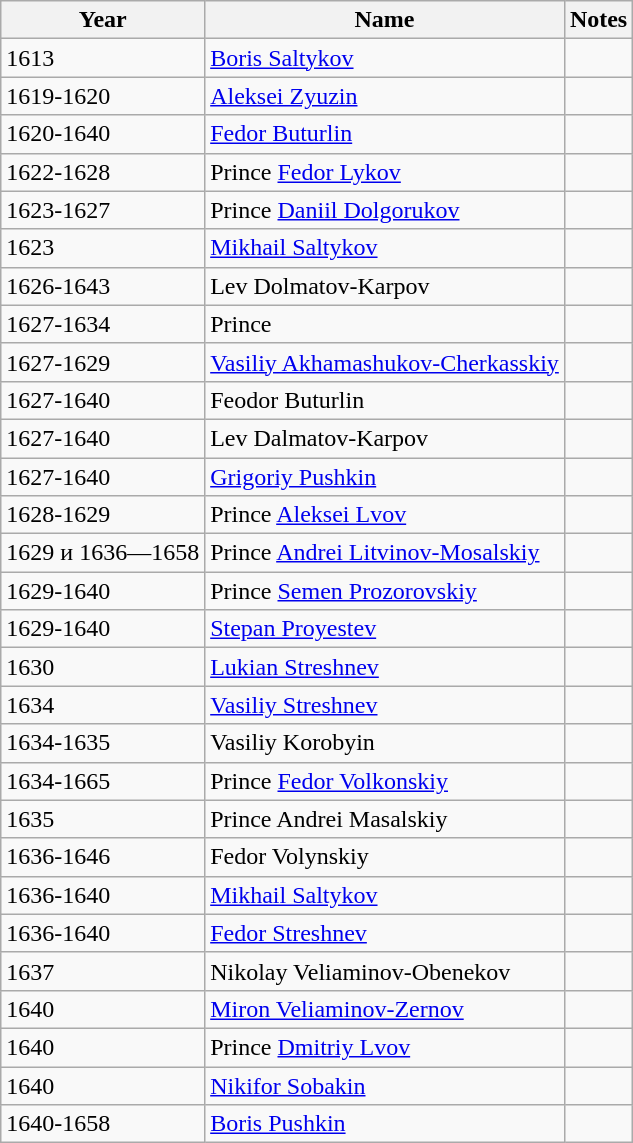<table class="wikitable">
<tr>
<th>Year</th>
<th>Name</th>
<th>Notes</th>
</tr>
<tr>
<td>1613</td>
<td><a href='#'>Boris Saltykov</a></td>
<td></td>
</tr>
<tr>
<td>1619-1620</td>
<td><a href='#'>Aleksei Zyuzin</a></td>
<td></td>
</tr>
<tr>
<td>1620-1640</td>
<td><a href='#'>Fedor Buturlin</a></td>
<td></td>
</tr>
<tr>
<td>1622-1628</td>
<td>Prince <a href='#'>Fedor Lykov</a></td>
<td></td>
</tr>
<tr>
<td>1623-1627</td>
<td>Prince <a href='#'>Daniil Dolgorukov</a></td>
<td></td>
</tr>
<tr>
<td>1623</td>
<td><a href='#'>Mikhail Saltykov</a></td>
<td></td>
</tr>
<tr>
<td>1626-1643</td>
<td>Lev Dolmatov-Karpov</td>
<td></td>
</tr>
<tr>
<td>1627-1634</td>
<td>Prince </td>
<td></td>
</tr>
<tr>
<td>1627-1629</td>
<td><a href='#'>Vasiliy Akhamashukov-Cherkasskiy</a></td>
<td></td>
</tr>
<tr>
<td>1627-1640</td>
<td>Feodor Buturlin</td>
<td></td>
</tr>
<tr>
<td>1627-1640</td>
<td>Lev Dalmatov-Karpov</td>
<td></td>
</tr>
<tr>
<td>1627-1640</td>
<td><a href='#'>Grigoriy Pushkin</a></td>
<td></td>
</tr>
<tr>
<td>1628-1629</td>
<td>Prince <a href='#'>Aleksei Lvov</a></td>
<td></td>
</tr>
<tr>
<td>1629 и 1636—1658</td>
<td>Prince <a href='#'>Andrei Litvinov-Mosalskiy</a></td>
<td></td>
</tr>
<tr>
<td>1629-1640</td>
<td>Prince <a href='#'>Semen Prozorovskiy</a></td>
<td></td>
</tr>
<tr>
<td>1629-1640</td>
<td><a href='#'>Stepan Proyestev</a></td>
<td></td>
</tr>
<tr>
<td>1630</td>
<td><a href='#'>Lukian Streshnev</a></td>
<td></td>
</tr>
<tr>
<td>1634</td>
<td><a href='#'>Vasiliy Streshnev</a></td>
<td></td>
</tr>
<tr>
<td>1634-1635</td>
<td>Vasiliy Korobyin</td>
<td></td>
</tr>
<tr>
<td>1634-1665</td>
<td>Prince <a href='#'>Fedor Volkonskiy</a></td>
<td></td>
</tr>
<tr>
<td>1635</td>
<td>Prince Andrei Masalskiy</td>
<td></td>
</tr>
<tr>
<td>1636-1646</td>
<td>Fedor Volynskiy</td>
<td></td>
</tr>
<tr>
<td>1636-1640</td>
<td><a href='#'>Mikhail Saltykov</a></td>
<td></td>
</tr>
<tr>
<td>1636-1640</td>
<td><a href='#'>Fedor Streshnev</a></td>
<td></td>
</tr>
<tr>
<td>1637</td>
<td>Nikolay Veliaminov-Obenekov</td>
<td></td>
</tr>
<tr>
<td>1640</td>
<td><a href='#'>Miron Veliaminov-Zernov</a></td>
<td></td>
</tr>
<tr>
<td>1640</td>
<td>Prince <a href='#'>Dmitriy Lvov</a></td>
<td></td>
</tr>
<tr>
<td>1640</td>
<td><a href='#'>Nikifor Sobakin</a></td>
<td></td>
</tr>
<tr>
<td>1640-1658</td>
<td><a href='#'>Boris Pushkin</a></td>
<td></td>
</tr>
</table>
